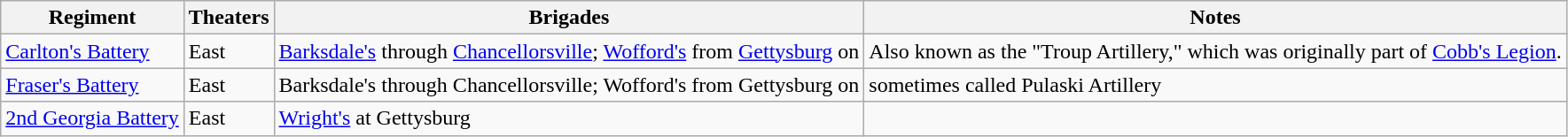<table class="wikitable">
<tr>
<th>Regiment</th>
<th>Theaters</th>
<th>Brigades</th>
<th>Notes</th>
</tr>
<tr>
<td><a href='#'>Carlton's Battery</a></td>
<td>East</td>
<td><a href='#'>Barksdale's</a> through <a href='#'>Chancellorsville</a>; <a href='#'>Wofford's</a> from <a href='#'>Gettysburg</a> on</td>
<td>Also known as the "Troup Artillery," which was originally part of <a href='#'>Cobb's Legion</a>.</td>
</tr>
<tr>
<td><a href='#'>Fraser's Battery</a></td>
<td>East</td>
<td>Barksdale's through Chancellorsville; Wofford's from Gettysburg on</td>
<td>sometimes called Pulaski Artillery</td>
</tr>
<tr>
<td><a href='#'>2nd Georgia Battery</a></td>
<td>East</td>
<td><a href='#'>Wright's</a> at Gettysburg</td>
<td></td>
</tr>
</table>
